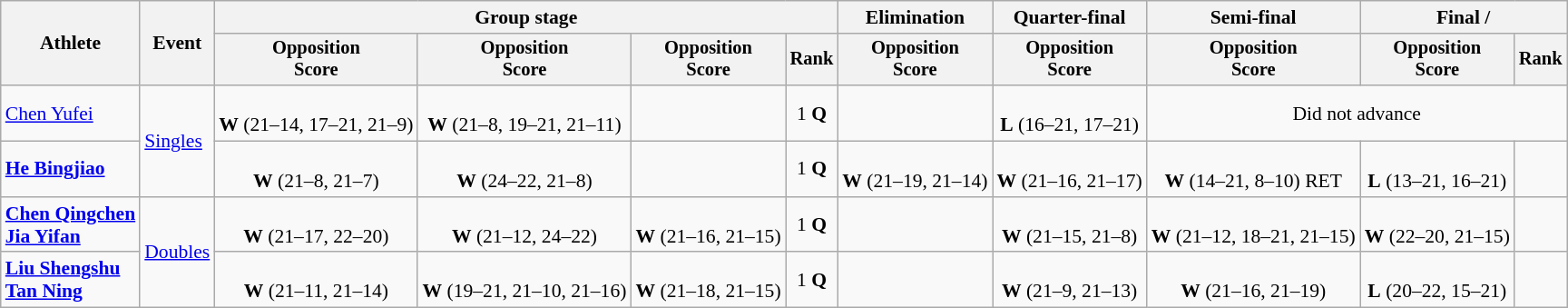<table class=wikitable style=font-size:90%;text-align:center>
<tr>
<th rowspan="2">Athlete</th>
<th rowspan="2">Event</th>
<th colspan="4">Group stage</th>
<th>Elimination</th>
<th>Quarter-final</th>
<th>Semi-final</th>
<th colspan="2">Final / </th>
</tr>
<tr style="font-size:95%">
<th>Opposition<br>Score</th>
<th>Opposition<br>Score</th>
<th>Opposition<br>Score</th>
<th>Rank</th>
<th>Opposition<br>Score</th>
<th>Opposition<br>Score</th>
<th>Opposition<br>Score</th>
<th>Opposition<br>Score</th>
<th>Rank</th>
</tr>
<tr>
<td align="left"><a href='#'>Chen Yufei</a></td>
<td align="left" rowspan="2"><a href='#'>Singles</a></td>
<td><br><strong>W</strong> (21–14, 17–21, 21–9)</td>
<td><br><strong>W</strong> (21–8, 19–21, 21–11)</td>
<td></td>
<td>1 <strong>Q</strong></td>
<td></td>
<td><br><strong>L</strong> (16–21, 17–21)</td>
<td colspan=3>Did not advance</td>
</tr>
<tr>
<td align="left"><strong><a href='#'>He Bingjiao</a></strong></td>
<td><br><strong>W</strong> (21–8, 21–7)</td>
<td><br><strong>W</strong> (24–22, 21–8)</td>
<td></td>
<td>1 <strong>Q</strong></td>
<td><br><strong>W</strong> (21–19, 21–14)</td>
<td><br><strong>W</strong> (21–16, 21–17)</td>
<td><br><strong>W</strong> (14–21, 8–10) RET</td>
<td><br><strong>L</strong> (13–21, 16–21)</td>
<td></td>
</tr>
<tr>
<td align="left"><strong><a href='#'>Chen Qingchen</a><br><a href='#'>Jia Yifan</a></strong></td>
<td align="left" rowspan="2"><a href='#'>Doubles</a></td>
<td><br><strong>W</strong> (21–17, 22–20)</td>
<td><br><strong>W</strong> (21–12, 24–22)</td>
<td><br><strong>W</strong> (21–16, 21–15)</td>
<td>1 <strong>Q</strong></td>
<td></td>
<td><br><strong>W</strong> (21–15, 21–8)</td>
<td><br><strong>W</strong> (21–12, 18–21, 21–15)</td>
<td><br><strong>W</strong> (22–20, 21–15)</td>
<td></td>
</tr>
<tr>
<td align="left"><strong><a href='#'>Liu Shengshu</a><br><a href='#'>Tan Ning</a></strong></td>
<td><br><strong>W</strong> (21–11, 21–14)</td>
<td><br><strong>W</strong> (19–21, 21–10, 21–16)</td>
<td><br><strong>W</strong> (21–18, 21–15)</td>
<td>1 <strong>Q</strong></td>
<td></td>
<td><br><strong>W</strong> (21–9, 21–13)</td>
<td><br><strong>W</strong> (21–16, 21–19)</td>
<td><br><strong>L</strong> (20–22, 15–21)</td>
<td></td>
</tr>
</table>
